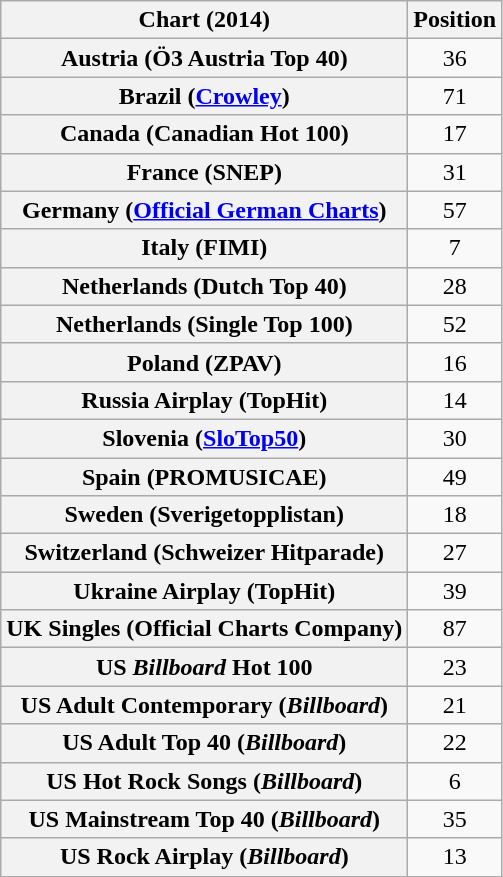<table class="wikitable plainrowheaders sortable" style="text-align:center;">
<tr>
<th>Chart (2014)</th>
<th>Position</th>
</tr>
<tr>
<th scope="row">Austria (Ö3 Austria Top 40)</th>
<td style="text-align:center;">36</td>
</tr>
<tr>
<th scope="row">Brazil (<a href='#'>Crowley</a>)</th>
<td>71</td>
</tr>
<tr>
<th scope="row">Canada (Canadian Hot 100)</th>
<td style="text-align:center;">17</td>
</tr>
<tr>
<th scope="row">France (SNEP)</th>
<td style="text-align:center;">31</td>
</tr>
<tr>
<th scope="row">Germany (<a href='#'>Official German Charts</a>)</th>
<td style="text-align:center;">57</td>
</tr>
<tr>
<th scope="row">Italy (FIMI)</th>
<td style="text-align:center;">7</td>
</tr>
<tr>
<th scope="row">Netherlands (Dutch Top 40)</th>
<td style="text-align:center;">28</td>
</tr>
<tr>
<th scope="row">Netherlands (Single Top 100)</th>
<td style="text-align:center;">52</td>
</tr>
<tr>
<th scope="row">Poland (ZPAV)</th>
<td style="text-align:center;">16</td>
</tr>
<tr>
<th scope="row">Russia Airplay (TopHit)</th>
<td style="text-align:center;">14</td>
</tr>
<tr>
<th scope="row">Slovenia (<a href='#'>SloTop50</a>)</th>
<td align=center>30</td>
</tr>
<tr>
<th scope="row">Spain (PROMUSICAE)</th>
<td align=center>49</td>
</tr>
<tr>
<th scope="row">Sweden (Sverigetopplistan)</th>
<td style="text-align:center;">18</td>
</tr>
<tr>
<th scope="row">Switzerland (Schweizer Hitparade)</th>
<td style="text-align:center;">27</td>
</tr>
<tr>
<th scope="row">Ukraine Airplay (TopHit)</th>
<td style="text-align:center;">39</td>
</tr>
<tr>
<th scope="row">UK Singles (Official Charts Company)</th>
<td>87</td>
</tr>
<tr>
<th scope="row">US <em>Billboard</em> Hot 100</th>
<td style="text-align:center;">23</td>
</tr>
<tr>
<th scope="row">US Adult Contemporary (<em>Billboard</em>)</th>
<td style="text-align:center;">21</td>
</tr>
<tr>
<th scope="row">US Adult Top 40 (<em>Billboard</em>)</th>
<td style="text-align:center;">22</td>
</tr>
<tr>
<th scope="row">US Hot Rock Songs (<em>Billboard</em>)</th>
<td style="text-align:center;">6</td>
</tr>
<tr>
<th scope="row">US Mainstream Top 40 (<em>Billboard</em>)</th>
<td style="text-align:center;">35</td>
</tr>
<tr>
<th scope="row">US Rock Airplay (<em>Billboard</em>)</th>
<td style="text-align:center;">13</td>
</tr>
</table>
